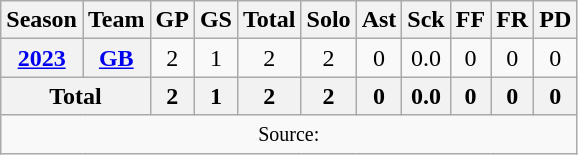<table class="wikitable" style="text-align: center;">
<tr>
<th>Season</th>
<th>Team</th>
<th>GP</th>
<th>GS</th>
<th>Total</th>
<th>Solo</th>
<th>Ast</th>
<th>Sck</th>
<th>FF</th>
<th>FR</th>
<th>PD</th>
</tr>
<tr>
<th><a href='#'>2023</a></th>
<th><a href='#'>GB</a></th>
<td>2</td>
<td>1</td>
<td>2</td>
<td>2</td>
<td>0</td>
<td>0.0</td>
<td>0</td>
<td>0</td>
<td>0</td>
</tr>
<tr>
<th colspan="2">Total</th>
<th>2</th>
<th>1</th>
<th>2</th>
<th>2</th>
<th>0</th>
<th>0.0</th>
<th>0</th>
<th>0</th>
<th>0</th>
</tr>
<tr>
<td colspan="11"><small>Source: </small></td>
</tr>
</table>
